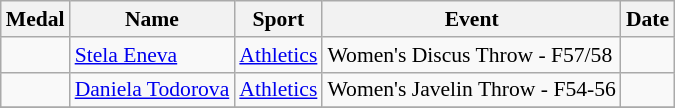<table class="wikitable sortable" style="font-size:90%">
<tr>
<th>Medal</th>
<th>Name</th>
<th>Sport</th>
<th>Event</th>
<th>Date</th>
</tr>
<tr>
<td></td>
<td><a href='#'>Stela Eneva</a></td>
<td><a href='#'>Athletics</a></td>
<td>Women's Discus Throw - F57/58</td>
<td></td>
</tr>
<tr>
<td></td>
<td><a href='#'>Daniela Todorova</a></td>
<td><a href='#'>Athletics</a></td>
<td>Women's Javelin Throw - F54-56</td>
<td></td>
</tr>
<tr>
</tr>
</table>
